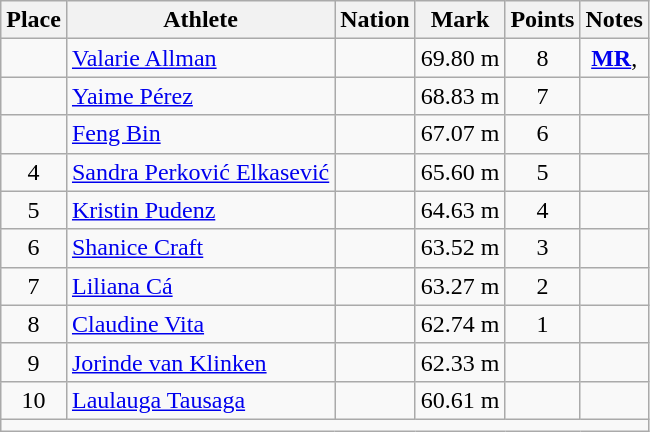<table class="wikitable mw-datatable sortable" style="text-align:center;">
<tr>
<th scope="col">Place</th>
<th scope="col">Athlete</th>
<th scope="col">Nation</th>
<th scope="col">Mark</th>
<th scope="col">Points</th>
<th scope="col">Notes</th>
</tr>
<tr>
<td></td>
<td align="left"><a href='#'>Valarie Allman</a></td>
<td align="left"></td>
<td>69.80 m</td>
<td>8</td>
<td><strong><a href='#'>MR</a></strong>, </td>
</tr>
<tr>
<td></td>
<td align="left"><a href='#'>Yaime Pérez</a></td>
<td align="left"></td>
<td>68.83 m</td>
<td>7</td>
<td></td>
</tr>
<tr>
<td></td>
<td align="left"><a href='#'>Feng Bin</a></td>
<td align="left"></td>
<td>67.07 m</td>
<td>6</td>
<td></td>
</tr>
<tr>
<td>4</td>
<td align="left"><a href='#'>Sandra Perković Elkasević</a></td>
<td align="left"></td>
<td>65.60 m</td>
<td>5</td>
<td></td>
</tr>
<tr>
<td>5</td>
<td align="left"><a href='#'>Kristin Pudenz</a></td>
<td align="left"></td>
<td>64.63 m</td>
<td>4</td>
<td></td>
</tr>
<tr>
<td>6</td>
<td align="left"><a href='#'>Shanice Craft</a></td>
<td align="left"></td>
<td>63.52 m</td>
<td>3</td>
<td></td>
</tr>
<tr>
<td>7</td>
<td align="left"><a href='#'>Liliana Cá</a></td>
<td align="left"></td>
<td>63.27 m</td>
<td>2</td>
<td></td>
</tr>
<tr>
<td>8</td>
<td align="left"><a href='#'>Claudine Vita</a></td>
<td align="left"></td>
<td>62.74 m</td>
<td>1</td>
<td></td>
</tr>
<tr>
<td>9</td>
<td align="left"><a href='#'>Jorinde van Klinken</a></td>
<td align="left"></td>
<td>62.33 m</td>
<td></td>
<td></td>
</tr>
<tr>
<td>10</td>
<td align="left"><a href='#'>Laulauga Tausaga</a></td>
<td align="left"></td>
<td>60.61 m</td>
<td></td>
<td></td>
</tr>
<tr class="sortbottom">
<td colspan="6"></td>
</tr>
</table>
